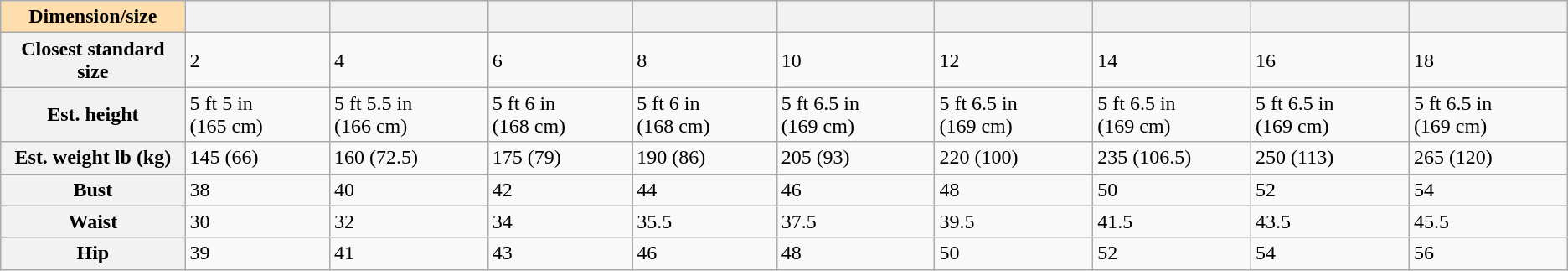<table class="wikitable">
<tr>
<th style="background:#ffdead;">Dimension/size</th>
<th></th>
<th></th>
<th></th>
<th></th>
<th></th>
<th></th>
<th></th>
<th></th>
<th></th>
</tr>
<tr>
<th>Closest standard size</th>
<td>2</td>
<td>4</td>
<td>6</td>
<td>8</td>
<td>10</td>
<td>12</td>
<td>14</td>
<td>16</td>
<td>18</td>
</tr>
<tr>
<th>Est. height</th>
<td>5 ft 5 in (165 cm)</td>
<td>5 ft 5.5 in (166 cm)</td>
<td>5 ft 6 in (168 cm)</td>
<td>5 ft 6 in (168 cm)</td>
<td>5 ft 6.5 in (169 cm)</td>
<td>5 ft 6.5 in (169 cm)</td>
<td>5 ft 6.5 in (169 cm)</td>
<td>5 ft 6.5 in (169 cm)</td>
<td>5 ft 6.5 in (169 cm)</td>
</tr>
<tr>
<th>Est. weight lb (kg)</th>
<td>145 (66)</td>
<td>160 (72.5)</td>
<td>175 (79)</td>
<td>190 (86)</td>
<td>205 (93)</td>
<td>220 (100)</td>
<td>235 (106.5)</td>
<td>250 (113)</td>
<td>265 (120)</td>
</tr>
<tr>
<th>Bust</th>
<td>38</td>
<td>40</td>
<td>42</td>
<td>44</td>
<td>46</td>
<td>48</td>
<td>50</td>
<td>52</td>
<td>54</td>
</tr>
<tr>
<th>Waist</th>
<td>30</td>
<td>32</td>
<td>34</td>
<td>35.5</td>
<td>37.5</td>
<td>39.5</td>
<td>41.5</td>
<td>43.5</td>
<td>45.5</td>
</tr>
<tr>
<th>Hip</th>
<td>39</td>
<td>41</td>
<td>43</td>
<td>46</td>
<td>48</td>
<td>50</td>
<td>52</td>
<td>54</td>
<td>56</td>
</tr>
</table>
